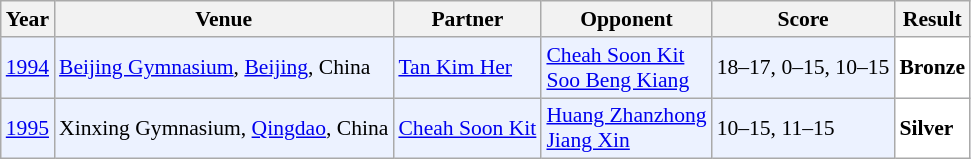<table class="sortable wikitable" style="font-size: 90%;">
<tr>
<th>Year</th>
<th>Venue</th>
<th>Partner</th>
<th>Opponent</th>
<th>Score</th>
<th>Result</th>
</tr>
<tr style="background:#ECF2FF">
<td align="center"><a href='#'>1994</a></td>
<td align="left"><a href='#'>Beijing Gymnasium</a>, <a href='#'>Beijing</a>, China</td>
<td align="left"> <a href='#'>Tan Kim Her</a></td>
<td align="left"> <a href='#'>Cheah Soon Kit</a> <br>  <a href='#'>Soo Beng Kiang</a></td>
<td align="left">18–17, 0–15, 10–15</td>
<td style="text-align:left; background:white"> <strong>Bronze</strong></td>
</tr>
<tr style="background:#ECF2FF">
<td align="center"><a href='#'>1995</a></td>
<td align="left">Xinxing Gymnasium, <a href='#'>Qingdao</a>, China</td>
<td align="left"> <a href='#'>Cheah Soon Kit</a></td>
<td align="left"> <a href='#'>Huang Zhanzhong</a> <br>  <a href='#'>Jiang Xin</a></td>
<td align="left">10–15, 11–15</td>
<td style="text-align:left; background:white"> <strong>Silver</strong></td>
</tr>
</table>
